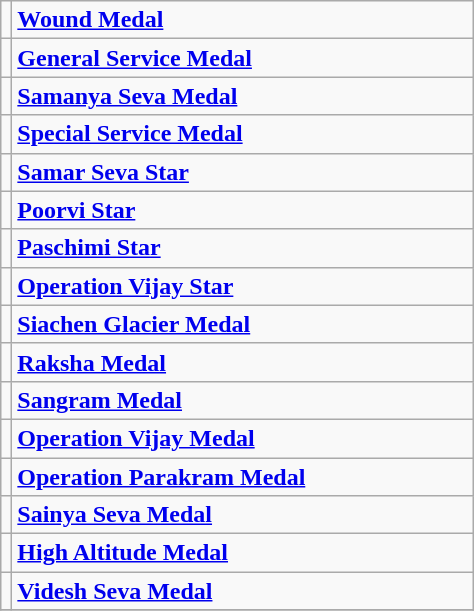<table class="wikitable">
<tr>
<td></td>
<td width="300"><strong><a href='#'>Wound Medal</a></strong></td>
</tr>
<tr>
<td></td>
<td width="300"><strong><a href='#'>General Service Medal</a></strong></td>
</tr>
<tr>
<td></td>
<td width="300"><strong><a href='#'>Samanya Seva Medal</a></strong></td>
</tr>
<tr>
<td></td>
<td width="300"><strong><a href='#'>Special Service Medal</a></strong></td>
</tr>
<tr>
<td></td>
<td width="300"><strong><a href='#'>Samar Seva Star</a></strong></td>
</tr>
<tr>
<td></td>
<td width="300"><strong><a href='#'>Poorvi Star</a></strong></td>
</tr>
<tr>
<td></td>
<td width="300"><strong><a href='#'>Paschimi Star</a></strong></td>
</tr>
<tr>
<td></td>
<td width="300"><strong><a href='#'>Operation Vijay Star</a></strong></td>
</tr>
<tr>
<td></td>
<td width="300"><strong><a href='#'>Siachen Glacier Medal</a></strong></td>
</tr>
<tr>
<td></td>
<td width="300"><strong><a href='#'>Raksha Medal</a></strong></td>
</tr>
<tr>
<td></td>
<td width="300"><strong><a href='#'>Sangram Medal</a></strong></td>
</tr>
<tr>
<td></td>
<td width="300"><strong><a href='#'>Operation Vijay Medal</a></strong></td>
</tr>
<tr>
<td></td>
<td width="300"><strong><a href='#'>Operation Parakram Medal</a></strong></td>
</tr>
<tr>
<td></td>
<td width="300"><strong><a href='#'>Sainya Seva Medal</a></strong></td>
</tr>
<tr>
<td></td>
<td width="300"><strong><a href='#'>High Altitude Medal</a></strong></td>
</tr>
<tr>
<td></td>
<td width="300"><strong><a href='#'>Videsh Seva Medal</a></strong></td>
</tr>
<tr>
</tr>
</table>
